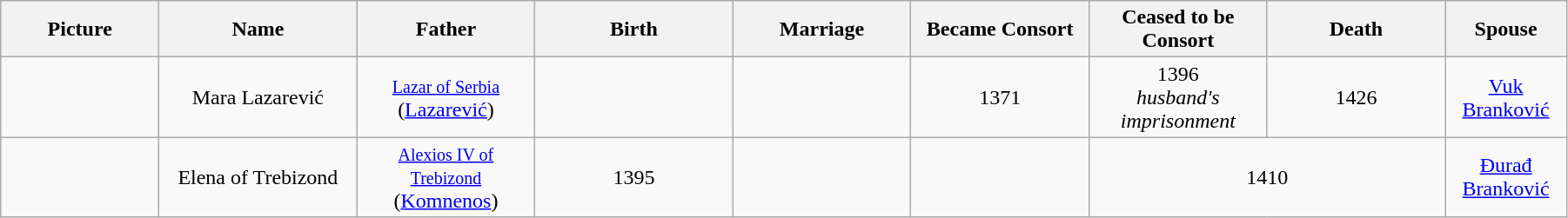<table style="width:95%;" class="wikitable">
<tr>
<th style="width:8%;">Picture</th>
<th style="width:10%;">Name</th>
<th style="width:9%;">Father</th>
<th style="width:10%;">Birth</th>
<th style="width:9%;">Marriage</th>
<th style="width:9%;">Became Consort</th>
<th style="width:9%;">Ceased to be Consort</th>
<th style="width:9%;">Death</th>
<th style="width:6%;">Spouse</th>
</tr>
<tr>
<td style="text-align:center;"></td>
<td style="text-align:center;">Mara Lazarević</td>
<td style="text-align:center;"><small><a href='#'>Lazar of Serbia</a></small><br>(<a href='#'>Lazarević</a>)</td>
<td style="text-align:center;"></td>
<td style="text-align:center;"></td>
<td style="text-align:center;">1371</td>
<td style="text-align:center;">1396<br><em>husband's imprisonment</em></td>
<td style="text-align:center;">1426</td>
<td style="text-align:center;"><a href='#'>Vuk Branković</a></td>
</tr>
<tr>
<td style="text-align:center;"></td>
<td style="text-align:center;">Elena of Trebizond</td>
<td style="text-align:center;"><small><a href='#'>Alexios IV of Trebizond</a></small><br>(<a href='#'>Komnenos</a>)</td>
<td style="text-align:center;"> 1395</td>
<td style="text-align:center;"></td>
<td style="text-align:center;"></td>
<td style="text-align:center;" colspan="2">1410</td>
<td style="text-align:center;"><a href='#'>Đurađ Branković</a></td>
</tr>
</table>
